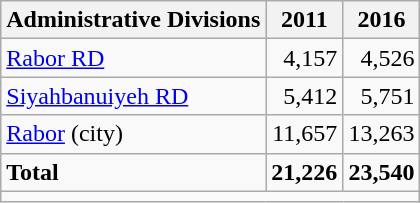<table class="wikitable">
<tr>
<th>Administrative Divisions</th>
<th>2011</th>
<th>2016</th>
</tr>
<tr>
<td><a href='#'>Rabor RD</a></td>
<td style="text-align: right;">4,157</td>
<td style="text-align: right;">4,526</td>
</tr>
<tr>
<td><a href='#'>Siyahbanuiyeh RD</a></td>
<td style="text-align: right;">5,412</td>
<td style="text-align: right;">5,751</td>
</tr>
<tr>
<td><a href='#'>Rabor</a> (city)</td>
<td style="text-align: right;">11,657</td>
<td style="text-align: right;">13,263</td>
</tr>
<tr>
<td><strong>Total</strong></td>
<td style="text-align: right;"><strong>21,226</strong></td>
<td style="text-align: right;"><strong>23,540</strong></td>
</tr>
<tr>
<td colspan=3></td>
</tr>
</table>
